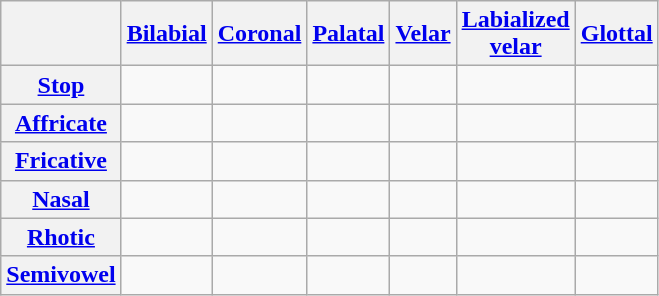<table class="wikitable" style="text-align: center">
<tr>
<th></th>
<th><a href='#'>Bilabial</a></th>
<th><a href='#'>Coronal</a></th>
<th><a href='#'>Palatal</a></th>
<th><a href='#'>Velar</a></th>
<th><a href='#'>Labialized<br>velar</a></th>
<th><a href='#'>Glottal</a></th>
</tr>
<tr>
<th><a href='#'>Stop</a></th>
<td></td>
<td></td>
<td></td>
<td></td>
<td></td>
<td></td>
</tr>
<tr>
<th><a href='#'>Affricate</a></th>
<td></td>
<td></td>
<td></td>
<td></td>
<td></td>
<td></td>
</tr>
<tr>
<th><a href='#'>Fricative</a></th>
<td></td>
<td></td>
<td></td>
<td></td>
<td></td>
<td></td>
</tr>
<tr>
<th><a href='#'>Nasal</a></th>
<td></td>
<td></td>
<td></td>
<td></td>
<td></td>
<td></td>
</tr>
<tr>
<th><a href='#'>Rhotic</a></th>
<td></td>
<td></td>
<td></td>
<td></td>
<td></td>
<td></td>
</tr>
<tr>
<th><a href='#'>Semivowel</a></th>
<td></td>
<td></td>
<td></td>
<td></td>
<td></td>
<td></td>
</tr>
</table>
